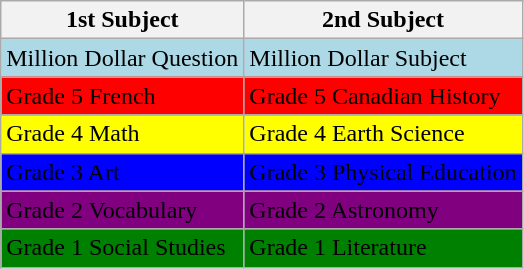<table class="wikitable">
<tr>
<th>1st Subject</th>
<th>2nd Subject</th>
</tr>
<tr>
<td bgcolor="lightblue">Million Dollar Question</td>
<td bgcolor="lightblue">Million Dollar Subject</td>
</tr>
<tr>
<td bgcolor="red">Grade 5 French</td>
<td bgcolor="red">Grade 5 Canadian History</td>
</tr>
<tr>
<td bgcolor="yellow">Grade 4 Math</td>
<td bgcolor="yellow">Grade 4 Earth Science</td>
</tr>
<tr>
<td bgcolor="blue">Grade 3 Art</td>
<td bgcolor="blue">Grade 3 Physical Education</td>
</tr>
<tr>
<td bgcolor="purple">Grade 2 Vocabulary</td>
<td bgcolor="purple">Grade 2 Astronomy</td>
</tr>
<tr>
<td bgcolor="green">Grade 1 Social Studies</td>
<td bgcolor="green">Grade 1 Literature</td>
</tr>
</table>
